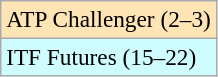<table class=wikitable style=font-size:97%>
<tr bgcolor=moccasin>
<td>ATP Challenger (2–3)</td>
</tr>
<tr bgcolor=cffcff>
<td>ITF Futures (15–22)</td>
</tr>
</table>
